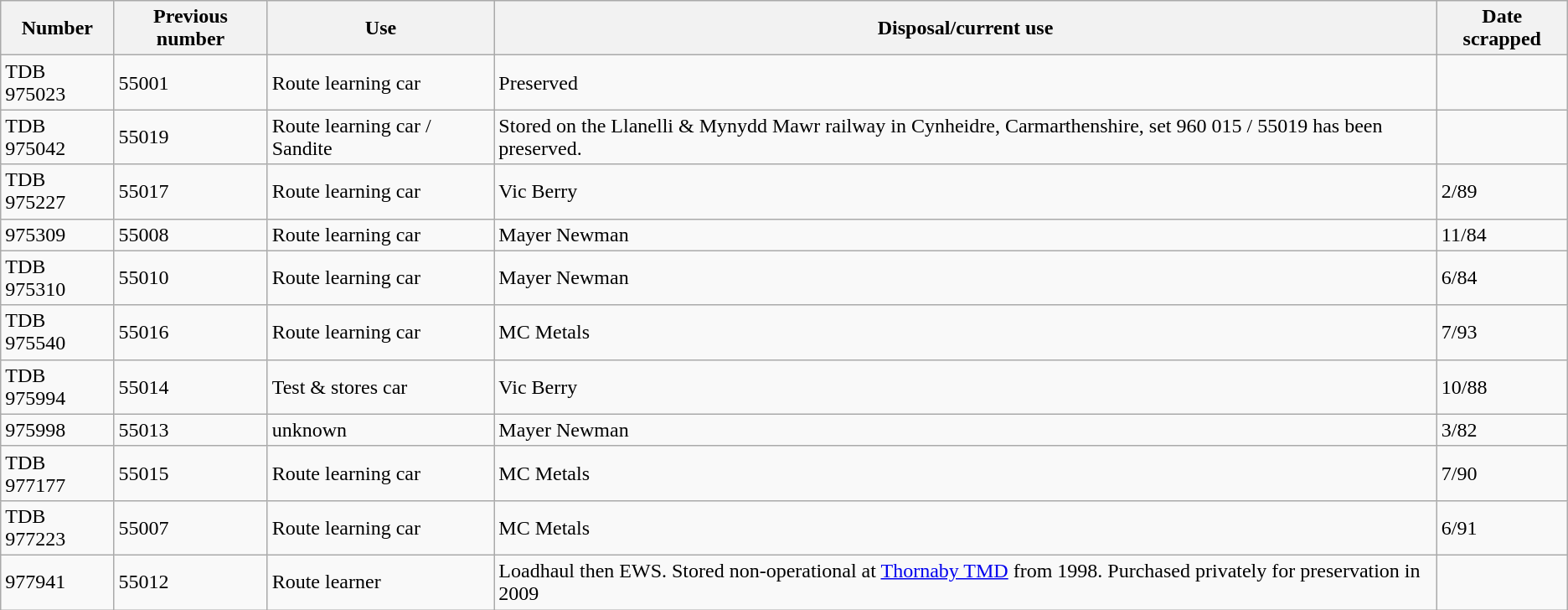<table class="wikitable">
<tr>
<th>Number</th>
<th>Previous number</th>
<th>Use</th>
<th>Disposal/current use</th>
<th>Date scrapped</th>
</tr>
<tr>
<td>TDB 975023</td>
<td>55001</td>
<td>Route learning car</td>
<td>Preserved</td>
</tr>
<tr>
<td>TDB 975042</td>
<td>55019</td>
<td>Route learning car / Sandite</td>
<td>Stored on the Llanelli & Mynydd Mawr railway in Cynheidre, Carmarthenshire, set 960 015 / 55019 has been preserved.</td>
<td></td>
</tr>
<tr>
<td>TDB 975227</td>
<td>55017</td>
<td>Route learning car</td>
<td>Vic Berry</td>
<td>2/89</td>
</tr>
<tr>
<td>975309</td>
<td>55008</td>
<td>Route learning car</td>
<td>Mayer Newman</td>
<td>11/84</td>
</tr>
<tr>
<td>TDB 975310</td>
<td>55010</td>
<td>Route learning car</td>
<td>Mayer Newman</td>
<td>6/84</td>
</tr>
<tr>
<td>TDB 975540</td>
<td>55016</td>
<td>Route learning car</td>
<td>MC Metals</td>
<td>7/93</td>
</tr>
<tr>
<td>TDB 975994</td>
<td>55014</td>
<td>Test & stores car</td>
<td>Vic Berry</td>
<td>10/88</td>
</tr>
<tr>
<td>975998</td>
<td>55013</td>
<td>unknown</td>
<td>Mayer Newman</td>
<td>3/82</td>
</tr>
<tr>
<td>TDB 977177</td>
<td>55015</td>
<td>Route learning car</td>
<td>MC Metals</td>
<td>7/90</td>
</tr>
<tr>
<td>TDB 977223</td>
<td>55007</td>
<td>Route learning car</td>
<td>MC Metals</td>
<td>6/91</td>
</tr>
<tr>
<td>977941</td>
<td>55012</td>
<td>Route learner</td>
<td>Loadhaul then EWS. Stored non-operational at <a href='#'>Thornaby TMD</a> from 1998. Purchased privately for preservation in 2009</td>
<td></td>
</tr>
</table>
